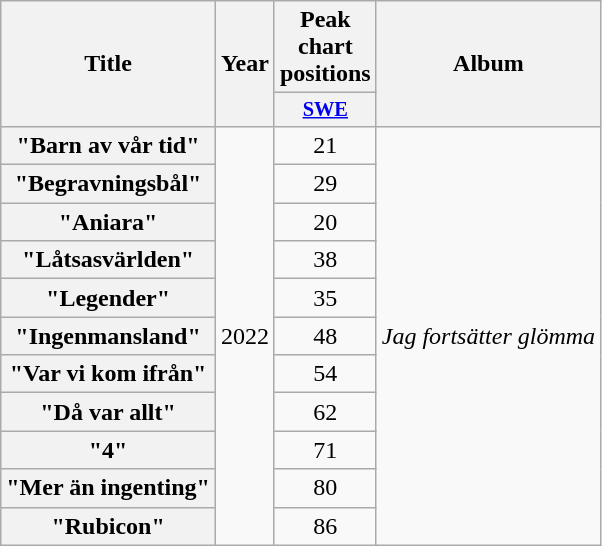<table class="wikitable plainrowheaders" style="text-align:center;">
<tr>
<th scope="col" rowspan="2">Title</th>
<th scope="col" rowspan="2">Year</th>
<th scope="col" colspan="1">Peak chart positions</th>
<th scope="col" rowspan="2">Album</th>
</tr>
<tr>
<th scope="col" style="width:3em;font-size:85%;"><a href='#'>SWE</a><br></th>
</tr>
<tr>
<th scope="row">"Barn av vår tid"</th>
<td rowspan="12">2022</td>
<td>21</td>
<td rowspan="11"><em>Jag fortsätter glömma</em></td>
</tr>
<tr>
<th scope="row">"Begravningsbål"</th>
<td>29</td>
</tr>
<tr>
<th scope="row">"Aniara"</th>
<td>20</td>
</tr>
<tr>
<th scope="row">"Låtsasvärlden"</th>
<td>38</td>
</tr>
<tr>
<th scope="row">"Legender"</th>
<td>35</td>
</tr>
<tr>
<th scope="row">"Ingenmansland"</th>
<td>48</td>
</tr>
<tr>
<th scope="row">"Var vi kom ifrån"</th>
<td>54</td>
</tr>
<tr>
<th scope="row">"Då var allt"</th>
<td>62</td>
</tr>
<tr>
<th scope="row">"4"</th>
<td>71</td>
</tr>
<tr>
<th scope="row">"Mer än ingenting"</th>
<td>80</td>
</tr>
<tr>
<th scope="row">"Rubicon"</th>
<td>86</td>
</tr>
</table>
